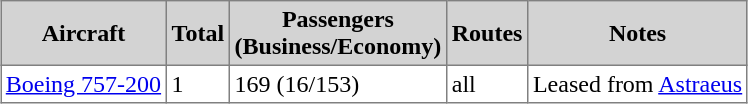<table class="toccolours sortable" border="1" cellpadding="3" style="margin:1em auto; border-collapse:collapse">
<tr bgcolor=lightgrey>
<th>Aircraft</th>
<th>Total</th>
<th>Passengers <br> (Business/Economy)</th>
<th>Routes</th>
<th>Notes</th>
</tr>
<tr>
<td><a href='#'>Boeing 757-200</a></td>
<td>1</td>
<td>169 (16/153)</td>
<td>all</td>
<td>Leased from <a href='#'>Astraeus</a></td>
</tr>
</table>
